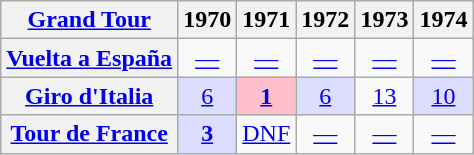<table class="wikitable plainrowheaders">
<tr>
<th scope="col"><a href='#'>Grand Tour</a></th>
<th scope="col">1970</th>
<th scope="col">1971</th>
<th scope="col">1972</th>
<th scope="col">1973</th>
<th scope="col">1974</th>
</tr>
<tr style="text-align:center;">
<th scope="row"> <a href='#'>Vuelta a España</a></th>
<td><a href='#'>—</a></td>
<td><a href='#'>—</a></td>
<td><a href='#'>—</a></td>
<td><a href='#'>—</a></td>
<td><a href='#'>—</a></td>
</tr>
<tr style="text-align:center;">
<th scope="row"> <a href='#'>Giro d'Italia</a></th>
<td style="background:#ddf;"><a href='#'>6</a></td>
<td bgcolor=pink><a href='#'><strong>1</strong></a></td>
<td style="background:#ddf;"><a href='#'>6</a></td>
<td><a href='#'>13</a></td>
<td style="background:#ddf;"><a href='#'>10</a></td>
</tr>
<tr style="text-align:center;">
<th scope="row"> <a href='#'>Tour de France</a></th>
<td style="background:#ddf;"><a href='#'><strong>3</strong></a></td>
<td><a href='#'>DNF</a></td>
<td><a href='#'>—</a></td>
<td><a href='#'>—</a></td>
<td><a href='#'>—</a></td>
</tr>
</table>
